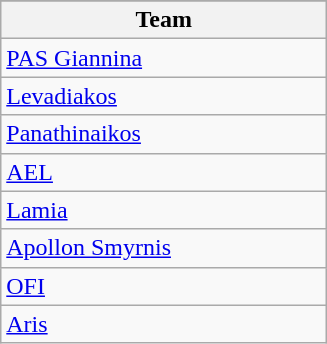<table class="wikitable">
<tr>
</tr>
<tr>
<th width=210>Team</th>
</tr>
<tr>
<td><a href='#'>PAS Giannina</a></td>
</tr>
<tr>
<td><a href='#'>Levadiakos</a></td>
</tr>
<tr>
<td><a href='#'>Panathinaikos</a></td>
</tr>
<tr>
<td><a href='#'>AEL</a></td>
</tr>
<tr>
<td><a href='#'>Lamia</a></td>
</tr>
<tr>
<td><a href='#'>Apollon Smyrnis</a></td>
</tr>
<tr>
<td><a href='#'>OFI</a></td>
</tr>
<tr>
<td><a href='#'>Aris</a></td>
</tr>
</table>
